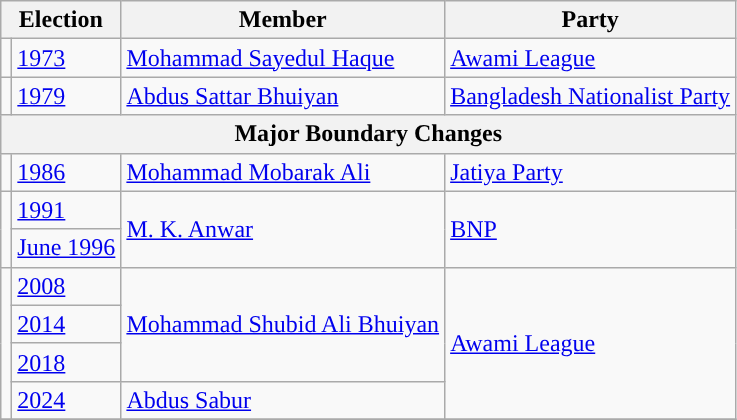<table class="wikitable">
<tr>
<th colspan="2">Election</th>
<th>Member</th>
<th>Party</th>
</tr>
<tr>
<td style="background-color:"></td>
<td><a href='#'>1973</a></td>
<td><a href='#'>Mohammad Sayedul Haque</a></td>
<td><a href='#'>Awami League</a></td>
</tr>
<tr>
<td style="background-color:"></td>
<td><a href='#'>1979</a></td>
<td><a href='#'>Abdus Sattar Bhuiyan</a></td>
<td><a href='#'>Bangladesh Nationalist Party</a></td>
</tr>
<tr>
<th colspan="4">Major Boundary Changes</th>
</tr>
<tr>
<td style="background-color:"></td>
<td><a href='#'>1986</a></td>
<td><a href='#'>Mohammad Mobarak Ali</a></td>
<td><a href='#'>Jatiya Party</a></td>
</tr>
<tr>
<td rowspan="2" style="background-color:"></td>
<td><a href='#'>1991</a></td>
<td rowspan="2"><a href='#'>M. K. Anwar</a></td>
<td rowspan="2"><a href='#'>BNP</a></td>
</tr>
<tr>
<td><a href='#'>June 1996</a></td>
</tr>
<tr>
<td rowspan="4" style="background-color:"></td>
<td><a href='#'>2008</a></td>
<td rowspan="3"><a href='#'>Mohammad Shubid Ali Bhuiyan</a></td>
<td rowspan="4"><a href='#'>Awami League</a></td>
</tr>
<tr>
<td><a href='#'>2014</a></td>
</tr>
<tr>
<td><a href='#'>2018</a></td>
</tr>
<tr>
<td><a href='#'>2024</a></td>
<td><a href='#'>Abdus Sabur</a></td>
</tr>
<tr>
</tr>
</table>
